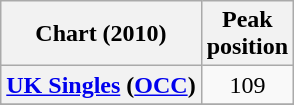<table class="wikitable sortable plainrowheaders" style="text-align:center">
<tr>
<th scope="col">Chart (2010)</th>
<th scope="col">Peak<br>position</th>
</tr>
<tr>
<th scope="row"><a href='#'>UK Singles</a> (<a href='#'>OCC</a>)</th>
<td align="center">109</td>
</tr>
<tr>
</tr>
<tr>
</tr>
<tr>
</tr>
</table>
